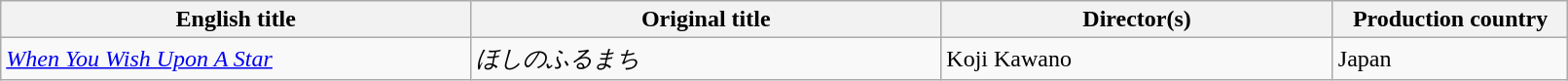<table class="sortable wikitable" width="85%" cellpadding="5">
<tr>
<th width="30%">English title</th>
<th width="30%">Original title</th>
<th width="25%">Director(s)</th>
<th width="15%">Production country</th>
</tr>
<tr>
<td><em><a href='#'>When You Wish Upon A Star</a></em></td>
<td><em>ほしのふるまち</em></td>
<td>Koji Kawano</td>
<td>Japan</td>
</tr>
</table>
